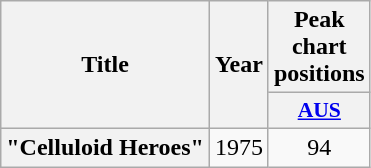<table class="wikitable plainrowheaders" style="text-align:center;" border="1">
<tr>
<th scope="col" rowspan="2">Title</th>
<th scope="col" rowspan="2">Year</th>
<th scope="col" colspan="1">Peak chart positions</th>
</tr>
<tr>
<th scope="col" style="width:3em; font-size:90%"><a href='#'>AUS</a><br></th>
</tr>
<tr>
<th scope="row">"Celluloid Heroes"</th>
<td>1975</td>
<td>94</td>
</tr>
</table>
